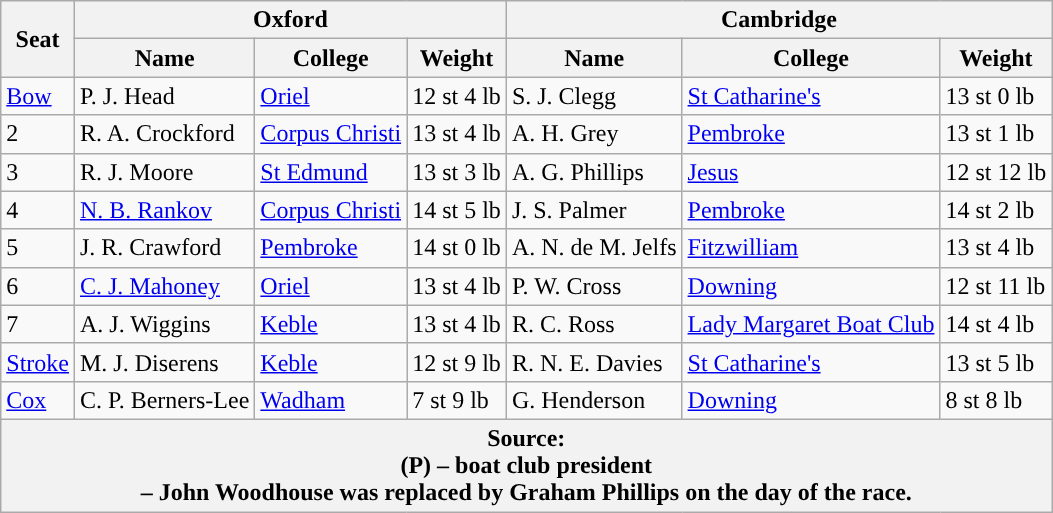<table class="wikitable">
<tr>
<th rowspan="2" scope="col">Seat</th>
<th colspan="3" scope="col">Oxford <br> </th>
<th colspan="3" scope="col">Cambridge <br> </th>
</tr>
<tr>
<th>Name</th>
<th>College</th>
<th>Weight</th>
<th>Name</th>
<th>College</th>
<th>Weight</th>
</tr>
<tr>
<td><a href='#'>Bow</a></td>
<td>P. J. Head</td>
<td><a href='#'>Oriel</a></td>
<td>12 st 4 lb</td>
<td>S. J. Clegg</td>
<td><a href='#'>St Catharine's</a></td>
<td>13 st 0 lb</td>
</tr>
<tr>
<td>2</td>
<td>R. A. Crockford</td>
<td><a href='#'>Corpus Christi</a></td>
<td>13 st 4 lb</td>
<td>A. H. Grey</td>
<td><a href='#'>Pembroke</a></td>
<td>13 st 1 lb</td>
</tr>
<tr>
<td>3</td>
<td>R. J. Moore</td>
<td><a href='#'>St Edmund</a></td>
<td>13 st 3 lb</td>
<td>A. G. Phillips</td>
<td><a href='#'>Jesus</a></td>
<td>12 st 12 lb</td>
</tr>
<tr>
<td>4</td>
<td><a href='#'>N. B. Rankov</a></td>
<td><a href='#'>Corpus Christi</a></td>
<td>14 st 5 lb</td>
<td>J. S. Palmer</td>
<td><a href='#'>Pembroke</a></td>
<td>14 st 2 lb</td>
</tr>
<tr>
<td>5</td>
<td>J. R. Crawford</td>
<td><a href='#'>Pembroke</a></td>
<td>14 st 0 lb</td>
<td>A. N. de M. Jelfs</td>
<td><a href='#'>Fitzwilliam</a></td>
<td>13 st 4 lb</td>
</tr>
<tr>
<td>6</td>
<td><a href='#'>C. J. Mahoney</a></td>
<td><a href='#'>Oriel</a></td>
<td>13 st 4 lb</td>
<td>P. W. Cross</td>
<td><a href='#'>Downing</a></td>
<td>12 st 11 lb</td>
</tr>
<tr>
<td>7</td>
<td>A. J. Wiggins</td>
<td><a href='#'>Keble</a></td>
<td>13 st 4 lb</td>
<td>R. C. Ross</td>
<td><a href='#'>Lady Margaret Boat Club</a></td>
<td>14 st 4 lb</td>
</tr>
<tr>
<td><a href='#'>Stroke</a></td>
<td>M. J. Diserens</td>
<td><a href='#'>Keble</a></td>
<td>12 st 9 lb</td>
<td>R. N. E. Davies </td>
<td><a href='#'>St Catharine's</a></td>
<td>13 st 5 lb</td>
</tr>
<tr>
<td><a href='#'>Cox</a></td>
<td>C. P. Berners-Lee</td>
<td><a href='#'>Wadham</a></td>
<td>7 st 9 lb</td>
<td>G. Henderson</td>
<td><a href='#'>Downing</a></td>
<td>8 st 8 lb</td>
</tr>
<tr>
<th colspan="7">Source:<br> (P) – boat club president<br> – John Woodhouse was replaced by Graham Phillips on the day of the race.</th>
</tr>
</table>
